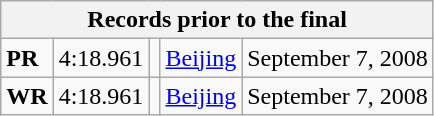<table class="wikitable">
<tr>
<th colspan=5>Records prior to the final</th>
</tr>
<tr>
<td><strong>PR</strong></td>
<td>4:18.961</td>
<td><br><em></em></td>
<td><a href='#'>Beijing</a> </td>
<td>September 7, 2008</td>
</tr>
<tr>
<td><strong>WR</strong></td>
<td>4:18.961</td>
<td><br><em></em></td>
<td><a href='#'>Beijing</a> </td>
<td>September 7, 2008</td>
</tr>
</table>
